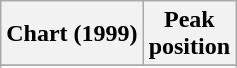<table class="wikitable sortable">
<tr>
<th>Chart (1999)</th>
<th>Peak<br>position</th>
</tr>
<tr>
</tr>
<tr>
</tr>
<tr>
</tr>
</table>
